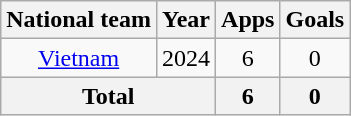<table class="wikitable" style="text-align: center;">
<tr>
<th>National team</th>
<th>Year</th>
<th>Apps</th>
<th>Goals</th>
</tr>
<tr>
<td rowspan=1><a href='#'>Vietnam</a></td>
<td>2024</td>
<td>6</td>
<td>0</td>
</tr>
<tr>
<th colspan=2>Total</th>
<th>6</th>
<th>0</th>
</tr>
</table>
